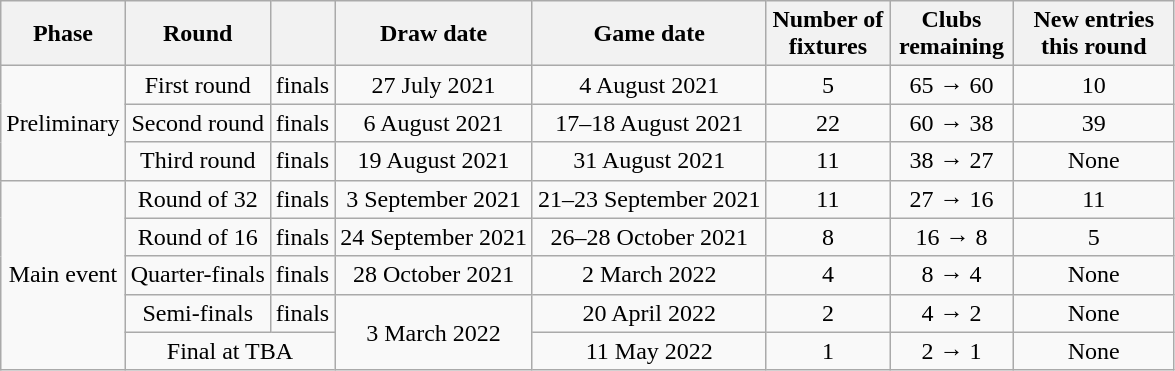<table class="wikitable" style="text-align:center">
<tr>
<th>Phase</th>
<th>Round</th>
<th></th>
<th>Draw date</th>
<th>Game date</th>
<th scope="col" style="width:75px">Number of fixtures</th>
<th scope="col" style="width:75px">Clubs remaining</th>
<th scope="col" style="width:100px">New entries this round</th>
</tr>
<tr>
<td rowspan=3>Preliminary</td>
<td>First round</td>
<td> finals</td>
<td>27 July 2021</td>
<td>4 August 2021</td>
<td>5</td>
<td>65 → 60</td>
<td>10</td>
</tr>
<tr>
<td>Second round</td>
<td> finals</td>
<td>6 August 2021</td>
<td>17–18 August 2021</td>
<td>22</td>
<td>60 → 38</td>
<td>39</td>
</tr>
<tr>
<td>Third round</td>
<td> finals</td>
<td>19 August 2021</td>
<td>31 August 2021</td>
<td>11</td>
<td>38 → 27</td>
<td>None</td>
</tr>
<tr>
<td rowspan=5>Main event</td>
<td>Round of 32</td>
<td> finals</td>
<td>3 September 2021</td>
<td>21–23 September 2021</td>
<td>11</td>
<td>27 → 16</td>
<td>11</td>
</tr>
<tr>
<td>Round of 16</td>
<td> finals</td>
<td>24 September 2021</td>
<td>26–28 October 2021</td>
<td>8</td>
<td>16 → 8</td>
<td>5</td>
</tr>
<tr>
<td>Quarter-finals</td>
<td> finals</td>
<td>28 October 2021</td>
<td>2 March 2022</td>
<td>4</td>
<td>8 → 4</td>
<td>None</td>
</tr>
<tr>
<td>Semi-finals</td>
<td> finals</td>
<td rowspan=2>3 March 2022</td>
<td>20 April 2022</td>
<td>2</td>
<td>4 → 2</td>
<td>None</td>
</tr>
<tr>
<td colspan="2">Final at TBA</td>
<td>11 May 2022</td>
<td>1</td>
<td>2 → 1</td>
<td>None</td>
</tr>
</table>
